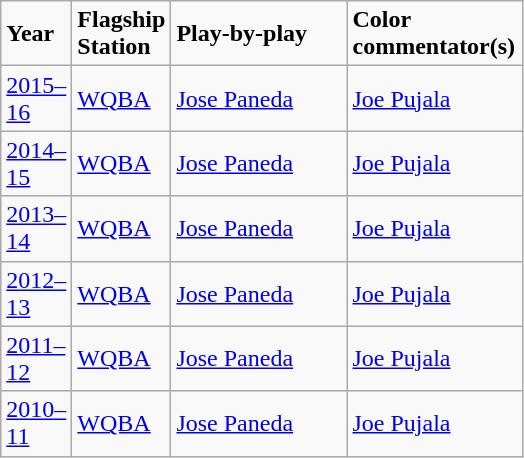<table class="wikitable">
<tr>
<td width="40"><strong>Year</strong></td>
<td width="40"><strong>Flagship Station</strong></td>
<td width="110"><strong>Play-by-play</strong></td>
<td width="110"><strong>Color commentator(s)</strong></td>
</tr>
<tr>
<td><a href='#'>2015–16</a></td>
<td><a href='#'>WQBA</a></td>
<td><a href='#'>Jose Paneda</a></td>
<td><a href='#'>Joe Pujala</a></td>
</tr>
<tr>
<td><a href='#'>2014–15</a></td>
<td><a href='#'>WQBA</a></td>
<td><a href='#'>Jose Paneda</a></td>
<td><a href='#'>Joe Pujala</a></td>
</tr>
<tr>
<td><a href='#'>2013–14</a></td>
<td><a href='#'>WQBA</a></td>
<td><a href='#'>Jose Paneda</a></td>
<td><a href='#'>Joe Pujala</a></td>
</tr>
<tr>
<td><a href='#'>2012–13</a></td>
<td><a href='#'>WQBA</a></td>
<td><a href='#'>Jose Paneda</a></td>
<td><a href='#'>Joe Pujala</a></td>
</tr>
<tr>
<td><a href='#'>2011–12</a></td>
<td><a href='#'>WQBA</a></td>
<td><a href='#'>Jose Paneda</a></td>
<td><a href='#'>Joe Pujala</a></td>
</tr>
<tr>
<td><a href='#'>2010–11</a></td>
<td><a href='#'>WQBA</a></td>
<td><a href='#'>Jose Paneda</a></td>
<td><a href='#'>Joe Pujala</a></td>
</tr>
</table>
